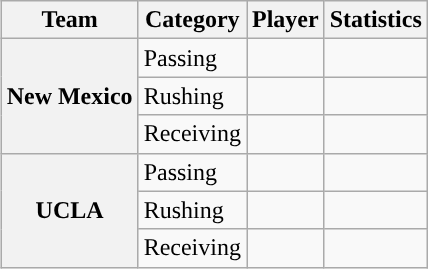<table class="wikitable" style="float:right">
<tr>
<th>Team</th>
<th>Category</th>
<th>Player</th>
<th>Statistics</th>
</tr>
<tr>
<th rowspan=3>New Mexico</th>
<td>Passing</td>
<td></td>
<td></td>
</tr>
<tr>
<td>Rushing</td>
<td></td>
<td></td>
</tr>
<tr>
<td>Receiving</td>
<td></td>
<td></td>
</tr>
<tr>
<th rowspan=3>UCLA</th>
<td>Passing</td>
<td></td>
<td></td>
</tr>
<tr>
<td>Rushing</td>
<td></td>
<td></td>
</tr>
<tr>
<td>Receiving</td>
<td></td>
<td></td>
</tr>
</table>
